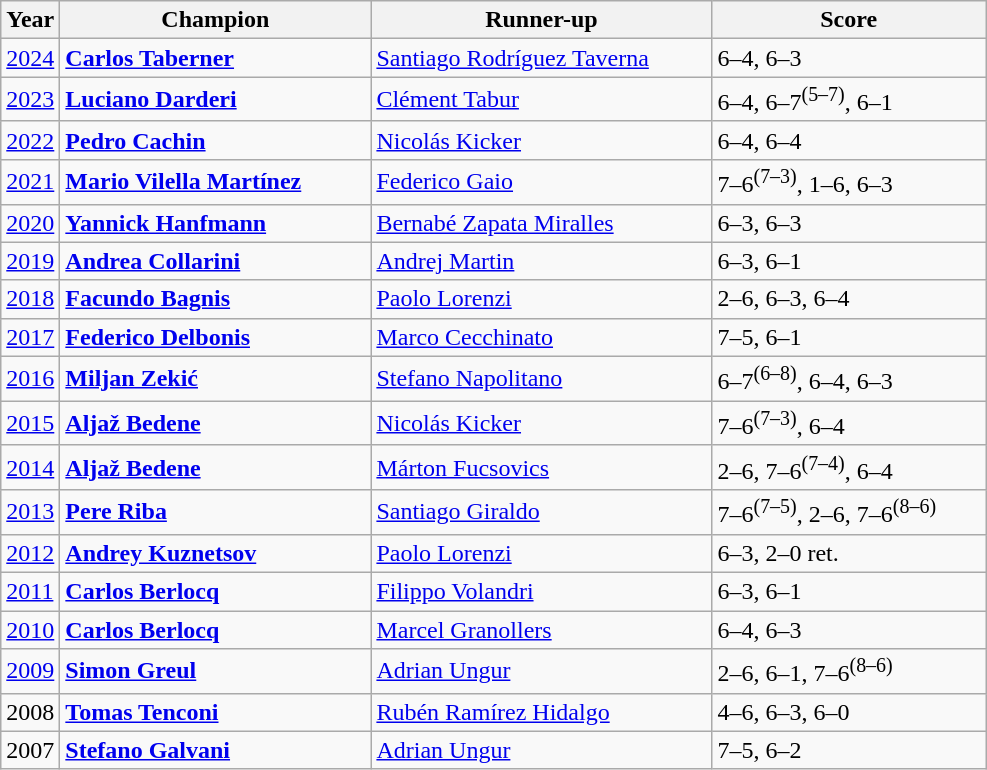<table class="wikitable">
<tr>
<th>Year</th>
<th width="200">Champion</th>
<th width="220">Runner-up</th>
<th width="175">Score</th>
</tr>
<tr>
<td><a href='#'>2024</a></td>
<td> <strong><a href='#'>Carlos Taberner</a></strong></td>
<td> <a href='#'>Santiago Rodríguez Taverna</a></td>
<td>6–4, 6–3</td>
</tr>
<tr>
<td><a href='#'>2023</a></td>
<td> <strong><a href='#'>Luciano Darderi</a></strong></td>
<td> <a href='#'>Clément Tabur</a></td>
<td>6–4, 6–7<sup>(5–7)</sup>, 6–1</td>
</tr>
<tr>
<td><a href='#'>2022</a></td>
<td> <strong><a href='#'>Pedro Cachin</a></strong></td>
<td> <a href='#'>Nicolás Kicker</a></td>
<td>6–4, 6–4</td>
</tr>
<tr>
<td><a href='#'>2021</a></td>
<td> <strong><a href='#'>Mario Vilella Martínez</a></strong></td>
<td> <a href='#'>Federico Gaio</a></td>
<td>7–6<sup>(7–3)</sup>, 1–6, 6–3</td>
</tr>
<tr>
<td><a href='#'>2020</a></td>
<td> <strong><a href='#'>Yannick Hanfmann</a></strong></td>
<td> <a href='#'>Bernabé Zapata Miralles</a></td>
<td>6–3, 6–3</td>
</tr>
<tr>
<td><a href='#'>2019</a></td>
<td> <strong><a href='#'>Andrea Collarini</a></strong></td>
<td> <a href='#'>Andrej Martin</a></td>
<td>6–3, 6–1</td>
</tr>
<tr>
<td><a href='#'>2018</a></td>
<td> <strong><a href='#'>Facundo Bagnis</a></strong></td>
<td> <a href='#'>Paolo Lorenzi</a></td>
<td>2–6, 6–3, 6–4</td>
</tr>
<tr>
<td><a href='#'>2017</a></td>
<td> <strong><a href='#'>Federico Delbonis</a></strong></td>
<td> <a href='#'>Marco Cecchinato</a></td>
<td>7–5, 6–1</td>
</tr>
<tr>
<td><a href='#'>2016</a></td>
<td> <strong><a href='#'>Miljan Zekić</a></strong></td>
<td> <a href='#'>Stefano Napolitano</a></td>
<td>6–7<sup>(6–8)</sup>, 6–4, 6–3</td>
</tr>
<tr>
<td><a href='#'>2015</a></td>
<td> <strong><a href='#'>Aljaž Bedene</a></strong></td>
<td> <a href='#'>Nicolás Kicker</a></td>
<td>7–6<sup>(7–3)</sup>, 6–4</td>
</tr>
<tr>
<td><a href='#'>2014</a></td>
<td> <strong><a href='#'>Aljaž Bedene</a></strong></td>
<td> <a href='#'>Márton Fucsovics</a></td>
<td>2–6, 7–6<sup>(7–4)</sup>, 6–4</td>
</tr>
<tr>
<td><a href='#'>2013</a></td>
<td> <strong><a href='#'>Pere Riba</a></strong></td>
<td> <a href='#'>Santiago Giraldo</a></td>
<td>7–6<sup>(7–5)</sup>, 2–6, 7–6<sup>(8–6)</sup></td>
</tr>
<tr>
<td><a href='#'>2012</a></td>
<td> <strong><a href='#'>Andrey Kuznetsov</a></strong></td>
<td> <a href='#'>Paolo Lorenzi</a></td>
<td>6–3, 2–0 ret.</td>
</tr>
<tr>
<td><a href='#'>2011</a></td>
<td> <strong><a href='#'>Carlos Berlocq</a></strong></td>
<td> <a href='#'>Filippo Volandri</a></td>
<td>6–3, 6–1</td>
</tr>
<tr>
<td><a href='#'>2010</a></td>
<td> <strong><a href='#'>Carlos Berlocq</a></strong></td>
<td> <a href='#'>Marcel Granollers</a></td>
<td>6–4, 6–3</td>
</tr>
<tr>
<td><a href='#'>2009</a></td>
<td> <strong><a href='#'>Simon Greul</a></strong></td>
<td> <a href='#'>Adrian Ungur</a></td>
<td>2–6, 6–1, 7–6<sup>(8–6)</sup></td>
</tr>
<tr>
<td>2008</td>
<td> <strong><a href='#'>Tomas Tenconi</a></strong></td>
<td> <a href='#'>Rubén Ramírez Hidalgo</a></td>
<td>4–6, 6–3, 6–0</td>
</tr>
<tr>
<td>2007</td>
<td> <strong><a href='#'>Stefano Galvani</a></strong></td>
<td> <a href='#'>Adrian Ungur</a></td>
<td>7–5, 6–2</td>
</tr>
</table>
